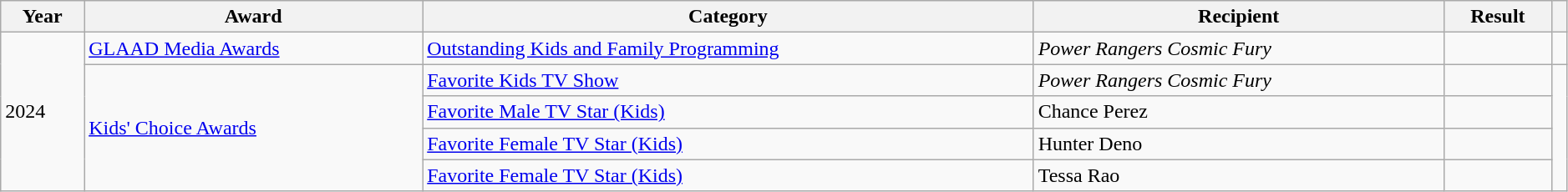<table class="wikitable sortable" style="width: 99%;">
<tr>
<th>Year</th>
<th>Award</th>
<th>Category</th>
<th>Recipient</th>
<th>Result</th>
<th scope="col" class="unsortable"></th>
</tr>
<tr>
<td rowspan="5">2024</td>
<td><a href='#'>GLAAD Media Awards</a></td>
<td><a href='#'>Outstanding Kids and Family Programming</a></td>
<td><em>Power Rangers Cosmic Fury</em></td>
<td></td>
<td></td>
</tr>
<tr>
<td rowspan="4"><a href='#'>Kids' Choice Awards</a></td>
<td><a href='#'>Favorite Kids TV Show</a></td>
<td><em>Power Rangers Cosmic Fury</em></td>
<td></td>
<td rowspan="4" style="text-align:center;"></td>
</tr>
<tr>
<td><a href='#'>Favorite Male TV Star (Kids)</a></td>
<td>Chance Perez</td>
<td></td>
</tr>
<tr>
<td><a href='#'>Favorite Female TV Star (Kids)</a></td>
<td>Hunter Deno</td>
<td></td>
</tr>
<tr>
<td><a href='#'>Favorite Female TV Star (Kids)</a></td>
<td>Tessa Rao</td>
<td></td>
</tr>
</table>
